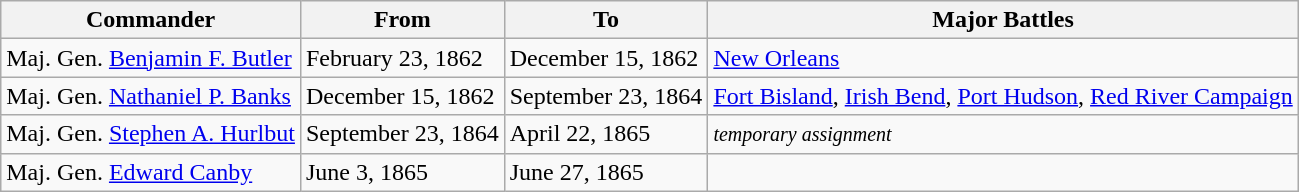<table class="wikitable">
<tr>
<th>Commander</th>
<th>From</th>
<th>To</th>
<th>Major Battles</th>
</tr>
<tr>
<td>Maj. Gen. <a href='#'>Benjamin F. Butler</a></td>
<td>February 23, 1862</td>
<td>December 15, 1862</td>
<td><a href='#'>New Orleans</a></td>
</tr>
<tr>
<td>Maj. Gen. <a href='#'>Nathaniel P. Banks</a></td>
<td>December 15, 1862</td>
<td>September 23, 1864</td>
<td><a href='#'>Fort Bisland</a>, <a href='#'>Irish Bend</a>, <a href='#'>Port Hudson</a>, <a href='#'>Red River Campaign</a></td>
</tr>
<tr>
<td>Maj. Gen. <a href='#'>Stephen A. Hurlbut</a></td>
<td>September 23, 1864</td>
<td>April 22, 1865</td>
<td><small><em>temporary assignment</em></small></td>
</tr>
<tr>
<td>Maj. Gen. <a href='#'>Edward Canby</a></td>
<td>June 3, 1865</td>
<td>June 27, 1865</td>
</tr>
</table>
